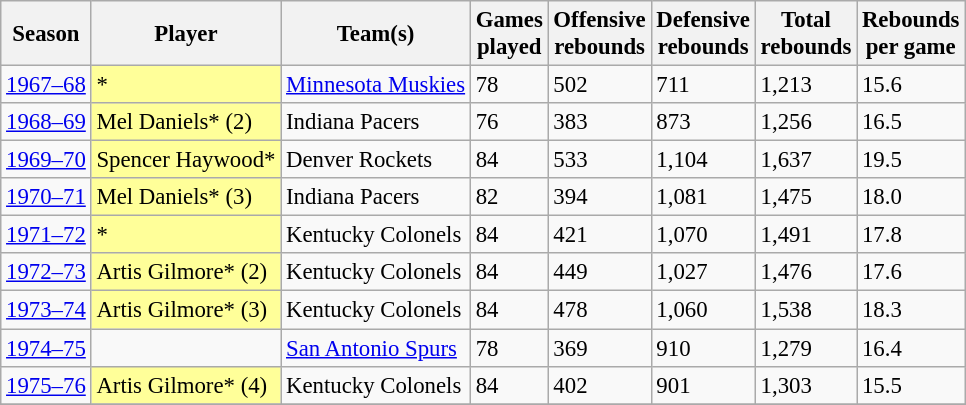<table class="wikitable sortable" style="font-size:95%;">
<tr>
<th>Season</th>
<th>Player</th>
<th>Team(s)</th>
<th>Games<br>played</th>
<th>Offensive<br>rebounds</th>
<th>Defensive<br>rebounds</th>
<th>Total<br>rebounds</th>
<th>Rebounds<br>per game</th>
</tr>
<tr>
<td><a href='#'>1967–68</a></td>
<td style=background-color:#FFFF99>*</td>
<td><a href='#'>Minnesota Muskies</a></td>
<td>78</td>
<td>502</td>
<td>711</td>
<td>1,213</td>
<td>15.6</td>
</tr>
<tr>
<td><a href='#'>1968–69</a></td>
<td style=background-color:#FFFF99>Mel Daniels* (2)</td>
<td>Indiana Pacers</td>
<td>76</td>
<td>383</td>
<td>873</td>
<td>1,256</td>
<td>16.5</td>
</tr>
<tr>
<td><a href='#'>1969–70</a></td>
<td style=background-color:#FFFF99>Spencer Haywood*</td>
<td>Denver Rockets</td>
<td>84</td>
<td>533</td>
<td>1,104</td>
<td>1,637</td>
<td>19.5</td>
</tr>
<tr>
<td><a href='#'>1970–71</a></td>
<td style=background-color:#FFFF99>Mel Daniels* (3)</td>
<td>Indiana Pacers</td>
<td>82</td>
<td>394</td>
<td>1,081</td>
<td>1,475</td>
<td>18.0</td>
</tr>
<tr>
<td><a href='#'>1971–72</a></td>
<td style=background-color:#FFFF99>*</td>
<td>Kentucky Colonels</td>
<td>84</td>
<td>421</td>
<td>1,070</td>
<td>1,491</td>
<td>17.8</td>
</tr>
<tr>
<td><a href='#'>1972–73</a></td>
<td style=background-color:#FFFF99>Artis Gilmore* (2)</td>
<td>Kentucky Colonels</td>
<td>84</td>
<td>449</td>
<td>1,027</td>
<td>1,476</td>
<td>17.6</td>
</tr>
<tr>
<td><a href='#'>1973–74</a></td>
<td style=background-color:#FFFF99>Artis Gilmore* (3)</td>
<td>Kentucky Colonels</td>
<td>84</td>
<td>478</td>
<td>1,060</td>
<td>1,538</td>
<td>18.3</td>
</tr>
<tr>
<td><a href='#'>1974–75</a></td>
<td></td>
<td><a href='#'>San Antonio Spurs</a></td>
<td>78</td>
<td>369</td>
<td>910</td>
<td>1,279</td>
<td>16.4</td>
</tr>
<tr>
<td><a href='#'>1975–76</a></td>
<td style=background-color:#FFFF99>Artis Gilmore* (4)</td>
<td>Kentucky Colonels</td>
<td>84</td>
<td>402</td>
<td>901</td>
<td>1,303</td>
<td>15.5</td>
</tr>
<tr>
</tr>
</table>
